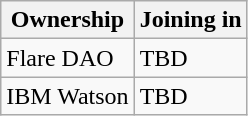<table class="wikitable">
<tr>
<th>Ownership</th>
<th>Joining in</th>
</tr>
<tr>
<td>Flare DAO</td>
<td>TBD</td>
</tr>
<tr>
<td>IBM Watson</td>
<td>TBD</td>
</tr>
</table>
